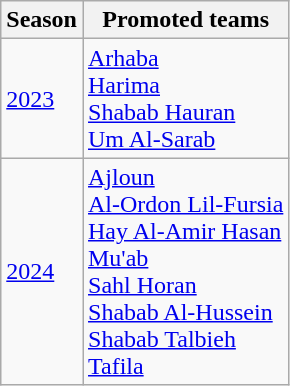<table class="wikitable">
<tr>
<th>Season</th>
<th>Promoted teams</th>
</tr>
<tr>
<td><a href='#'>2023</a></td>
<td><a href='#'>Arhaba</a> <br> <a href='#'>Harima</a> <br> <a href='#'>Shabab Hauran</a> <br> <a href='#'>Um Al-Sarab</a></td>
</tr>
<tr>
<td><a href='#'>2024</a></td>
<td><a href='#'>Ajloun</a> <br> <a href='#'>Al-Ordon Lil-Fursia</a> <br> <a href='#'>Hay Al-Amir Hasan</a> <br> <a href='#'>Mu'ab</a> <br> <a href='#'>Sahl Horan</a> <br> <a href='#'>Shabab Al-Hussein</a> <br> <a href='#'>Shabab Talbieh</a> <br> <a href='#'>Tafila</a></td>
</tr>
</table>
